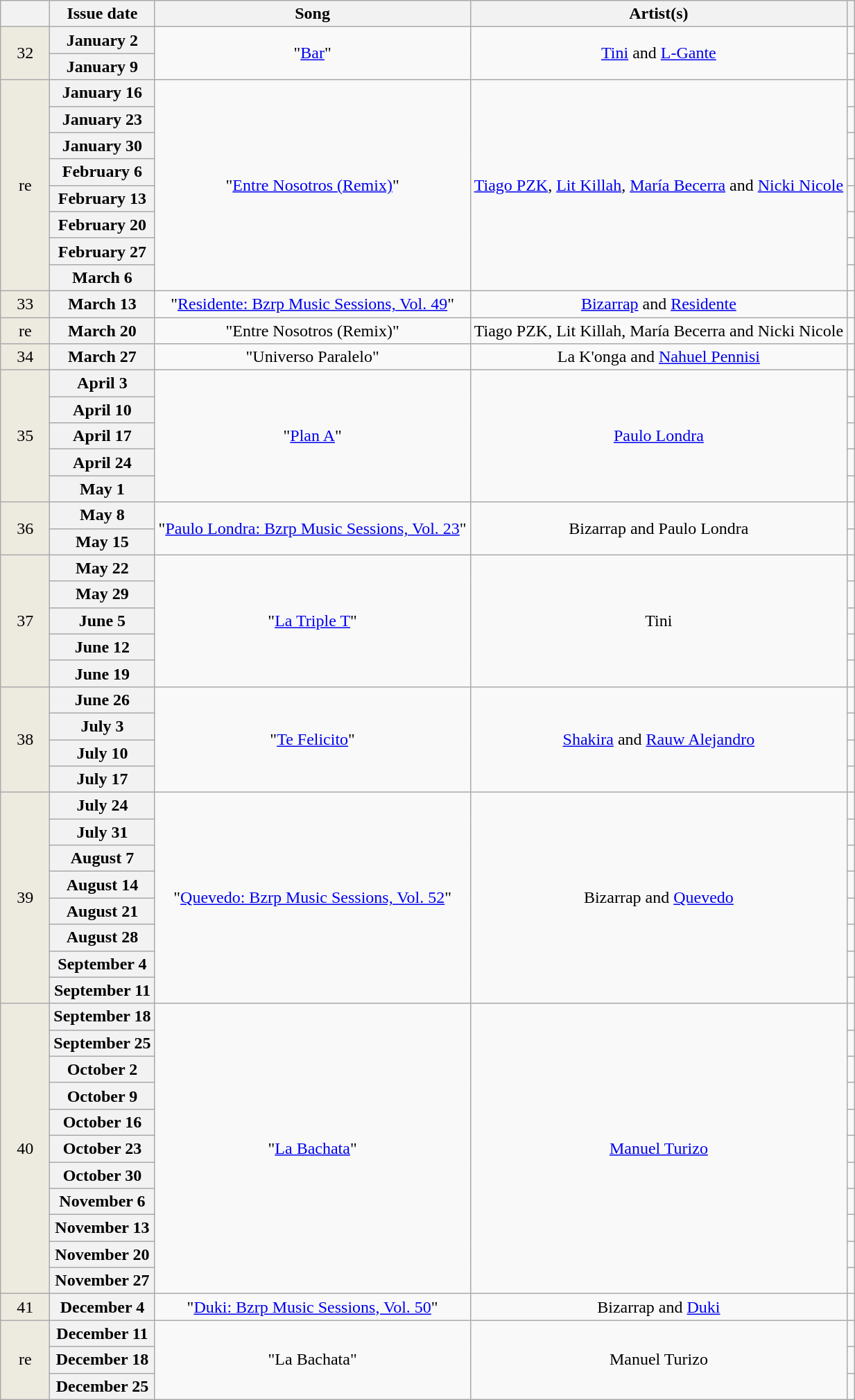<table class="wikitable plainrowheaders" style="text-align: center">
<tr>
<th width=40></th>
<th>Issue date</th>
<th>Song</th>
<th>Artist(s)</th>
<th></th>
</tr>
<tr>
<td bgcolor="#EDEAE0" align="center" rowspan="2">32</td>
<th scope="row">January 2</th>
<td rowspan="2">"<a href='#'>Bar</a>"</td>
<td rowspan="2"><a href='#'>Tini</a> and <a href='#'>L-Gante</a></td>
<td></td>
</tr>
<tr>
<th scope="row">January 9</th>
<td></td>
</tr>
<tr>
<td bgcolor="#EDEAE0" align="center" rowspan="8">re</td>
<th scope="row">January 16</th>
<td rowspan="8">"<a href='#'>Entre Nosotros (Remix)</a>"</td>
<td rowspan="8"><a href='#'>Tiago PZK</a>, <a href='#'>Lit Killah</a>, <a href='#'>María Becerra</a> and <a href='#'>Nicki Nicole</a></td>
<td></td>
</tr>
<tr>
<th scope="row">January 23</th>
<td></td>
</tr>
<tr>
<th scope="row">January 30</th>
<td></td>
</tr>
<tr>
<th scope="row">February 6</th>
<td></td>
</tr>
<tr>
<th scope="row">February 13</th>
<td></td>
</tr>
<tr>
<th scope="row">February 20</th>
<td></td>
</tr>
<tr>
<th scope="row">February 27</th>
<td></td>
</tr>
<tr>
<th scope="row">March 6</th>
<td></td>
</tr>
<tr>
<td bgcolor="#EDEAE0" align="center" rowspan="1">33</td>
<th scope="row">March 13</th>
<td rowspan="1">"<a href='#'>Residente: Bzrp Music Sessions, Vol. 49</a>"</td>
<td rowspan="1"><a href='#'>Bizarrap</a> and <a href='#'>Residente</a></td>
<td></td>
</tr>
<tr>
<td bgcolor="#EDEAE0" align="center" rowspan="1">re</td>
<th scope="row">March 20</th>
<td rowspan="1">"Entre Nosotros (Remix)"</td>
<td rowspan="1">Tiago PZK, Lit Killah, María Becerra and Nicki Nicole</td>
<td></td>
</tr>
<tr>
<td bgcolor="#EDEAE0" align="center" rowspan="1">34</td>
<th scope="row">March 27</th>
<td rowspan="1">"Universo Paralelo"</td>
<td rowspan="1">La K'onga and <a href='#'>Nahuel Pennisi</a></td>
<td></td>
</tr>
<tr>
<td bgcolor="#EDEAE0" align="center" rowspan="5">35</td>
<th scope="row">April 3</th>
<td rowspan="5">"<a href='#'>Plan A</a>"</td>
<td rowspan="5"><a href='#'>Paulo Londra</a></td>
<td></td>
</tr>
<tr>
<th scope="row">April 10</th>
<td></td>
</tr>
<tr>
<th scope="row">April 17</th>
<td></td>
</tr>
<tr>
<th scope="row">April 24</th>
<td></td>
</tr>
<tr>
<th scope="row">May 1</th>
<td></td>
</tr>
<tr>
<td bgcolor="#EDEAE0" align="center" rowspan="2">36</td>
<th scope="row">May 8</th>
<td rowspan="2">"<a href='#'>Paulo Londra: Bzrp Music Sessions, Vol. 23</a>"</td>
<td rowspan="2">Bizarrap and Paulo Londra</td>
<td></td>
</tr>
<tr>
<th scope="row">May 15</th>
<td></td>
</tr>
<tr>
<td bgcolor="#EDEAE0" align="center" rowspan="5">37</td>
<th scope="row">May 22</th>
<td rowspan="5">"<a href='#'>La Triple T</a>"</td>
<td rowspan="5">Tini</td>
<td></td>
</tr>
<tr>
<th scope="row">May 29</th>
<td></td>
</tr>
<tr>
<th scope="row">June 5</th>
<td></td>
</tr>
<tr>
<th scope="row">June 12</th>
<td></td>
</tr>
<tr>
<th scope="row">June 19</th>
<td></td>
</tr>
<tr>
<td bgcolor="#EDEAE0" align="center" rowspan="4">38</td>
<th scope="row">June 26</th>
<td rowspan="4">"<a href='#'>Te Felicito</a>"</td>
<td rowspan="4"><a href='#'>Shakira</a> and <a href='#'>Rauw Alejandro</a></td>
<td></td>
</tr>
<tr>
<th scope="row">July 3</th>
<td></td>
</tr>
<tr>
<th scope="row">July 10</th>
<td></td>
</tr>
<tr>
<th scope="row">July 17</th>
<td></td>
</tr>
<tr>
<td bgcolor="#EDEAE0" align="center" rowspan="8">39</td>
<th scope="row">July 24</th>
<td rowspan="8">"<a href='#'>Quevedo: Bzrp Music Sessions, Vol. 52</a>"</td>
<td rowspan="8">Bizarrap and <a href='#'>Quevedo</a></td>
<td></td>
</tr>
<tr>
<th scope="row">July 31</th>
<td></td>
</tr>
<tr>
<th scope="row">August 7</th>
<td></td>
</tr>
<tr>
<th scope="row">August 14</th>
<td></td>
</tr>
<tr>
<th scope="row">August 21</th>
<td></td>
</tr>
<tr>
<th scope="row">August 28</th>
<td></td>
</tr>
<tr>
<th scope="row">September 4</th>
<td></td>
</tr>
<tr>
<th scope="row">September 11</th>
<td></td>
</tr>
<tr>
<td bgcolor="#EDEAE0" align="center" rowspan="11">40</td>
<th scope="row">September 18</th>
<td rowspan="11">"<a href='#'>La Bachata</a>"</td>
<td rowspan="11"><a href='#'>Manuel Turizo</a></td>
<td></td>
</tr>
<tr>
<th scope="row">September 25</th>
<td></td>
</tr>
<tr>
<th scope="row">October 2</th>
<td></td>
</tr>
<tr>
<th scope="row">October 9</th>
<td></td>
</tr>
<tr>
<th scope="row">October 16</th>
<td></td>
</tr>
<tr>
<th scope="row">October 23</th>
<td></td>
</tr>
<tr>
<th scope="row">October 30</th>
<td></td>
</tr>
<tr>
<th scope="row">November 6</th>
<td></td>
</tr>
<tr>
<th scope="row">November 13</th>
<td></td>
</tr>
<tr>
<th scope="row">November 20</th>
<td></td>
</tr>
<tr>
<th scope="row">November 27</th>
<td></td>
</tr>
<tr>
<td bgcolor="#EDEAE0" align="center" rowspan="1">41</td>
<th scope="row">December 4</th>
<td rowspan="1">"<a href='#'>Duki: Bzrp Music Sessions, Vol. 50</a>"</td>
<td rowspan="1">Bizarrap and <a href='#'>Duki</a></td>
<td></td>
</tr>
<tr>
<td bgcolor="#EDEAE0" align="center" rowspan="3">re</td>
<th scope="row">December 11</th>
<td rowspan="3">"La Bachata"</td>
<td rowspan="3">Manuel Turizo</td>
<td></td>
</tr>
<tr>
<th scope="row">December 18</th>
<td></td>
</tr>
<tr>
<th scope="row">December 25</th>
<td></td>
</tr>
</table>
